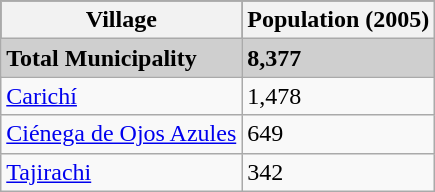<table class="wikitable">
<tr style="background:#000000; color:black;">
<th><strong>Village</strong></th>
<th><strong>Population (2005)</strong></th>
</tr>
<tr style="background:#CFCFCF;">
<td><strong>Total Municipality</strong></td>
<td><strong>8,377</strong></td>
</tr>
<tr>
<td><a href='#'>Carichí</a></td>
<td>1,478</td>
</tr>
<tr>
<td><a href='#'>Ciénega de Ojos Azules</a></td>
<td>649</td>
</tr>
<tr>
<td><a href='#'>Tajirachi</a></td>
<td>342</td>
</tr>
</table>
